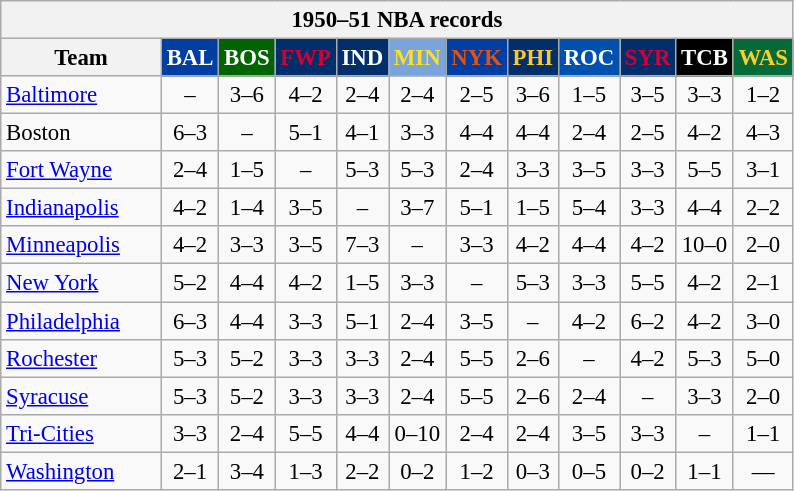<table class="wikitable" style="font-size:95%; text-align:center;">
<tr>
<th colspan=12>1950–51 NBA records</th>
</tr>
<tr>
<th width=100>Team</th>
<th style="background:#003EA4;color:#FFFFFF;width=35">BAL</th>
<th style="background:#006400;color:#FFFFFF;width=35">BOS</th>
<th style="background:#012F6B;color:#D40032;width=35">FWP</th>
<th style="background:#012F6B;color:#FFFFFF;width=35">IND</th>
<th style="background:#7BA4DB;color:#FBE122;width=35">MIN</th>
<th style="background:#003EA4;color:#E85109;width=35">NYK</th>
<th style="background:#002F6C;color:#FFC72C;width=35">PHI</th>
<th style="background:#0050B0;color:#FFFFFF;width=35">ROC</th>
<th style="background:#012F6B;color:#D50033;width=35">SYR</th>
<th style="background:#000000;color:#FFFFFF;width=35">TCB</th>
<th style="background:#046B38;color:#FECD2A;width=35">WAS</th>
</tr>
<tr>
<td style="text-align:left;"><a href='#'>Baltimore</a></td>
<td>–</td>
<td>3–6</td>
<td>4–2</td>
<td>2–4</td>
<td>2–4</td>
<td>2–5</td>
<td>3–6</td>
<td>1–5</td>
<td>3–5</td>
<td>3–3</td>
<td>1–2</td>
</tr>
<tr>
<td style="text-align:left;">Boston</td>
<td>6–3</td>
<td>–</td>
<td>5–1</td>
<td>4–1</td>
<td>3–3</td>
<td>4–4</td>
<td>4–4</td>
<td>2–4</td>
<td>2–5</td>
<td>4–2</td>
<td>4–3</td>
</tr>
<tr>
<td style="text-align:left;"><a href='#'>Fort Wayne</a></td>
<td>2–4</td>
<td>1–5</td>
<td>–</td>
<td>5–3</td>
<td>5–3</td>
<td>2–4</td>
<td>3–3</td>
<td>3–5</td>
<td>3–3</td>
<td>5–5</td>
<td>3–1</td>
</tr>
<tr>
<td style="text-align:left;"><a href='#'>Indianapolis</a></td>
<td>4–2</td>
<td>1–4</td>
<td>3–5</td>
<td>–</td>
<td>3–7</td>
<td>5–1</td>
<td>1–5</td>
<td>5–4</td>
<td>3–3</td>
<td>4–4</td>
<td>2–2</td>
</tr>
<tr>
<td style="text-align:left;"><a href='#'>Minneapolis</a></td>
<td>4–2</td>
<td>3–3</td>
<td>3–5</td>
<td>7–3</td>
<td>–</td>
<td>3–3</td>
<td>4–2</td>
<td>4–4</td>
<td>4–2</td>
<td>10–0</td>
<td>2–0</td>
</tr>
<tr>
<td style="text-align:left;"><a href='#'>New York</a></td>
<td>5–2</td>
<td>4–4</td>
<td>4–2</td>
<td>1–5</td>
<td>3–3</td>
<td>–</td>
<td>5–3</td>
<td>3–3</td>
<td>5–5</td>
<td>4–2</td>
<td>2–1</td>
</tr>
<tr>
<td style="text-align:left;"><a href='#'>Philadelphia</a></td>
<td>6–3</td>
<td>4–4</td>
<td>3–3</td>
<td>5–1</td>
<td>2–4</td>
<td>3–5</td>
<td>–</td>
<td>4–2</td>
<td>6–2</td>
<td>4–2</td>
<td>3–0</td>
</tr>
<tr>
<td style="text-align:left;"><a href='#'>Rochester</a></td>
<td>5–3</td>
<td>5–2</td>
<td>3–3</td>
<td>3–3</td>
<td>2–4</td>
<td>5–5</td>
<td>2–6</td>
<td>–</td>
<td>4–2</td>
<td>5–3</td>
<td>5–0</td>
</tr>
<tr>
<td style="text-align:left;"><a href='#'>Syracuse</a></td>
<td>5–3</td>
<td>5–2</td>
<td>3–3</td>
<td>3–3</td>
<td>2–4</td>
<td>5–5</td>
<td>2–6</td>
<td>2–4</td>
<td>–</td>
<td>3–3</td>
<td>2–0</td>
</tr>
<tr>
<td style="text-align:left;"><a href='#'>Tri-Cities</a></td>
<td>3–3</td>
<td>2–4</td>
<td>5–5</td>
<td>4–4</td>
<td>0–10</td>
<td>2–4</td>
<td>2–4</td>
<td>3–5</td>
<td>3–3</td>
<td>–</td>
<td>1–1</td>
</tr>
<tr>
<td style="text-align:left;"><a href='#'>Washington</a></td>
<td>2–1</td>
<td>3–4</td>
<td>1–3</td>
<td>2–2</td>
<td>0–2</td>
<td>1–2</td>
<td>0–3</td>
<td>0–5</td>
<td>0–2</td>
<td>1–1</td>
<td>—</td>
</tr>
</table>
